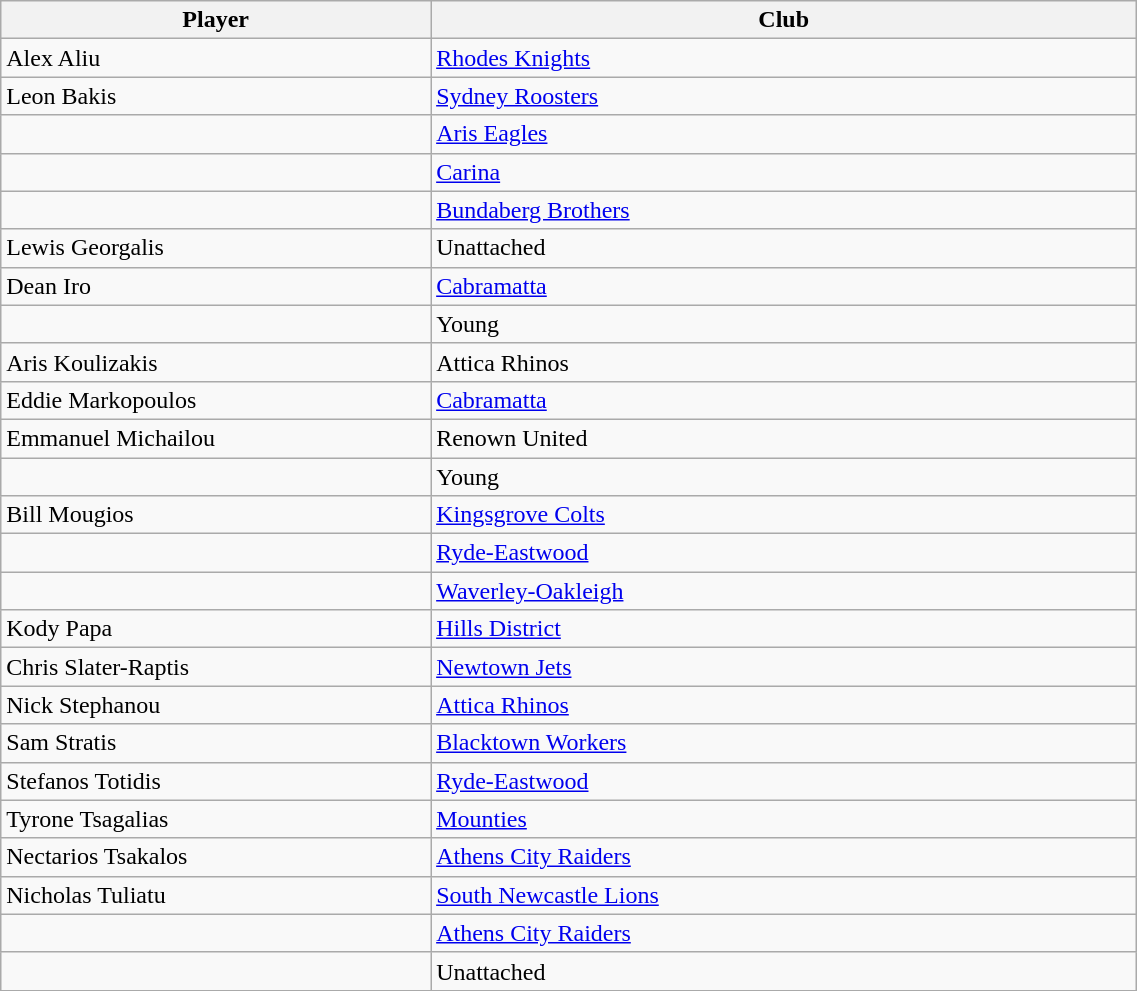<table class="wikitable sortable" style="width:60%;text-align:left">
<tr>
<th width=28%>Player</th>
<th width=46%>Club</th>
</tr>
<tr>
<td>Alex Aliu</td>
<td> <a href='#'>Rhodes Knights</a></td>
</tr>
<tr>
<td>Leon Bakis</td>
<td> <a href='#'>Sydney Roosters</a></td>
</tr>
<tr>
<td></td>
<td> <a href='#'>Aris Eagles</a></td>
</tr>
<tr>
<td></td>
<td> <a href='#'>Carina</a></td>
</tr>
<tr>
<td></td>
<td> <a href='#'>Bundaberg Brothers</a></td>
</tr>
<tr>
<td>Lewis Georgalis</td>
<td>Unattached</td>
</tr>
<tr>
<td>Dean Iro</td>
<td> <a href='#'>Cabramatta</a></td>
</tr>
<tr>
<td></td>
<td> Young</td>
</tr>
<tr>
<td>Aris Koulizakis</td>
<td> Attica Rhinos</td>
</tr>
<tr>
<td>Eddie Markopoulos</td>
<td> <a href='#'>Cabramatta</a></td>
</tr>
<tr>
<td>Emmanuel Michailou</td>
<td> Renown United</td>
</tr>
<tr>
<td></td>
<td> Young</td>
</tr>
<tr>
<td>Bill Mougios</td>
<td> <a href='#'>Kingsgrove Colts</a></td>
</tr>
<tr>
<td></td>
<td> <a href='#'>Ryde-Eastwood</a></td>
</tr>
<tr>
<td></td>
<td> <a href='#'>Waverley-Oakleigh</a></td>
</tr>
<tr>
<td>Kody Papa</td>
<td> <a href='#'>Hills District</a></td>
</tr>
<tr>
<td>Chris Slater-Raptis</td>
<td> <a href='#'>Newtown Jets</a></td>
</tr>
<tr>
<td>Nick Stephanou</td>
<td> <a href='#'>Attica Rhinos</a></td>
</tr>
<tr>
<td>Sam Stratis</td>
<td> <a href='#'>Blacktown Workers</a></td>
</tr>
<tr>
<td>Stefanos Totidis</td>
<td> <a href='#'>Ryde-Eastwood</a></td>
</tr>
<tr>
<td>Tyrone Tsagalias</td>
<td> <a href='#'>Mounties</a></td>
</tr>
<tr>
<td>Nectarios Tsakalos</td>
<td> <a href='#'>Athens City Raiders</a></td>
</tr>
<tr>
<td>Nicholas Tuliatu</td>
<td> <a href='#'>South Newcastle Lions</a></td>
</tr>
<tr>
<td></td>
<td> <a href='#'>Athens City Raiders</a></td>
</tr>
<tr>
<td></td>
<td>Unattached</td>
</tr>
</table>
